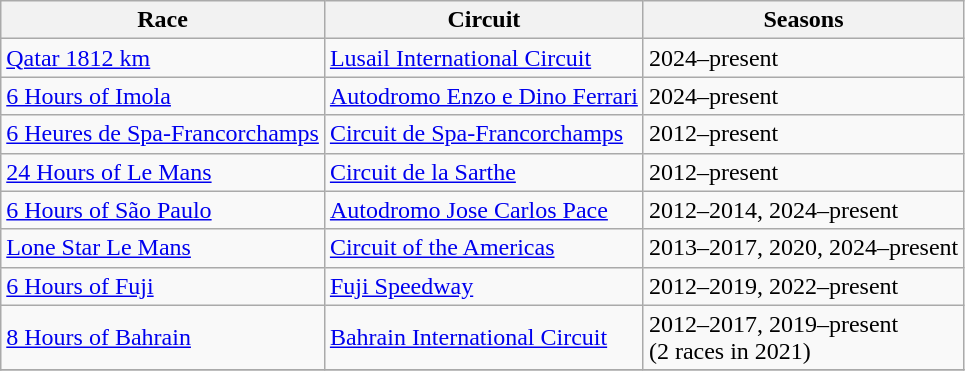<table class="wikitable">
<tr>
<th>Race</th>
<th>Circuit</th>
<th>Seasons</th>
</tr>
<tr>
<td><a href='#'>Qatar 1812 km</a></td>
<td> <a href='#'>Lusail International Circuit</a></td>
<td>2024–present</td>
</tr>
<tr>
<td><a href='#'>6 Hours of Imola</a></td>
<td> <a href='#'>Autodromo Enzo e Dino Ferrari</a></td>
<td>2024–present</td>
</tr>
<tr>
<td><a href='#'>6 Heures de Spa-Francorchamps</a></td>
<td> <a href='#'>Circuit de Spa-Francorchamps</a></td>
<td>2012–present</td>
</tr>
<tr>
<td><a href='#'>24 Hours of Le Mans</a></td>
<td> <a href='#'>Circuit de la Sarthe</a></td>
<td>2012–present</td>
</tr>
<tr>
<td><a href='#'>6 Hours of São Paulo</a></td>
<td> <a href='#'>Autodromo Jose Carlos Pace</a></td>
<td>2012–2014, 2024–present</td>
</tr>
<tr>
<td><a href='#'>Lone Star Le Mans</a></td>
<td> <a href='#'>Circuit of the Americas</a></td>
<td>2013–2017, 2020, 2024–present</td>
</tr>
<tr>
<td><a href='#'>6 Hours of Fuji</a></td>
<td> <a href='#'>Fuji Speedway</a></td>
<td>2012–2019, 2022–present</td>
</tr>
<tr>
<td><a href='#'>8 Hours of Bahrain</a></td>
<td> <a href='#'>Bahrain International Circuit</a></td>
<td>2012–2017, 2019–present<br>(2 races in 2021)</td>
</tr>
<tr>
</tr>
</table>
